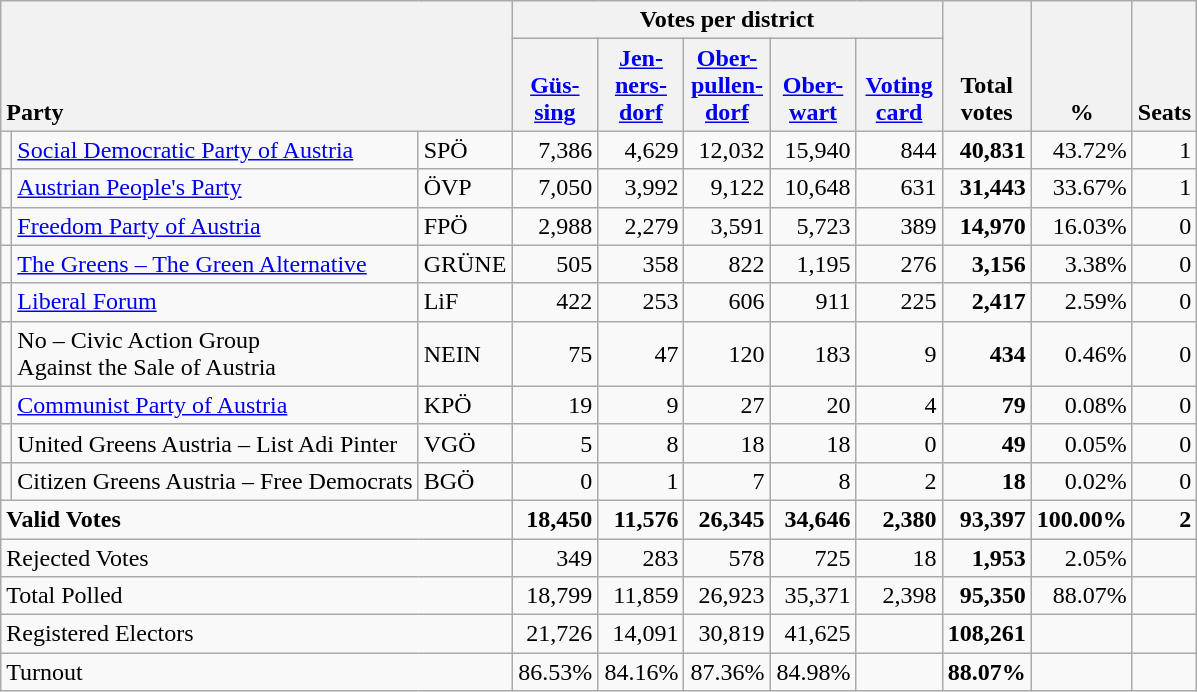<table class="wikitable" border="1" style="text-align:right;">
<tr>
<th style="text-align:left;" valign=bottom rowspan=2 colspan=3>Party</th>
<th colspan=5>Votes per district</th>
<th align=center valign=bottom rowspan=2 width="50">Total<br>votes</th>
<th align=center valign=bottom rowspan=2 width="50">%</th>
<th align=center valign=bottom rowspan=2>Seats</th>
</tr>
<tr>
<th align=center valign=bottom width="50"><a href='#'>Güs-<br>sing</a></th>
<th align=center valign=bottom width="50"><a href='#'>Jen-<br>ners-<br>dorf</a></th>
<th align=center valign=bottom width="50"><a href='#'>Ober-<br>pullen-<br>dorf</a></th>
<th align=center valign=bottom width="50"><a href='#'>Ober-<br>wart</a></th>
<th align=center valign=bottom width="50"><a href='#'>Voting<br>card</a></th>
</tr>
<tr>
<td></td>
<td align=left><a href='#'>Social Democratic Party of Austria</a></td>
<td align=left>SPÖ</td>
<td>7,386</td>
<td>4,629</td>
<td>12,032</td>
<td>15,940</td>
<td>844</td>
<td><strong>40,831</strong></td>
<td>43.72%</td>
<td>1</td>
</tr>
<tr>
<td></td>
<td align=left><a href='#'>Austrian People's Party</a></td>
<td align=left>ÖVP</td>
<td>7,050</td>
<td>3,992</td>
<td>9,122</td>
<td>10,648</td>
<td>631</td>
<td><strong>31,443</strong></td>
<td>33.67%</td>
<td>1</td>
</tr>
<tr>
<td></td>
<td align=left><a href='#'>Freedom Party of Austria</a></td>
<td align=left>FPÖ</td>
<td>2,988</td>
<td>2,279</td>
<td>3,591</td>
<td>5,723</td>
<td>389</td>
<td><strong>14,970</strong></td>
<td>16.03%</td>
<td>0</td>
</tr>
<tr>
<td></td>
<td align=left style="white-space: nowrap;"><a href='#'>The Greens – The Green Alternative</a></td>
<td align=left>GRÜNE</td>
<td>505</td>
<td>358</td>
<td>822</td>
<td>1,195</td>
<td>276</td>
<td><strong>3,156</strong></td>
<td>3.38%</td>
<td>0</td>
</tr>
<tr>
<td></td>
<td align=left><a href='#'>Liberal Forum</a></td>
<td align=left>LiF</td>
<td>422</td>
<td>253</td>
<td>606</td>
<td>911</td>
<td>225</td>
<td><strong>2,417</strong></td>
<td>2.59%</td>
<td>0</td>
</tr>
<tr>
<td></td>
<td align=left>No – Civic Action Group<br>Against the Sale of Austria</td>
<td align=left>NEIN</td>
<td>75</td>
<td>47</td>
<td>120</td>
<td>183</td>
<td>9</td>
<td><strong>434</strong></td>
<td>0.46%</td>
<td>0</td>
</tr>
<tr>
<td></td>
<td align=left><a href='#'>Communist Party of Austria</a></td>
<td align=left>KPÖ</td>
<td>19</td>
<td>9</td>
<td>27</td>
<td>20</td>
<td>4</td>
<td><strong>79</strong></td>
<td>0.08%</td>
<td>0</td>
</tr>
<tr>
<td></td>
<td align=left>United Greens Austria – List Adi Pinter</td>
<td align=left>VGÖ</td>
<td>5</td>
<td>8</td>
<td>18</td>
<td>18</td>
<td>0</td>
<td><strong>49</strong></td>
<td>0.05%</td>
<td>0</td>
</tr>
<tr>
<td></td>
<td align=left>Citizen Greens Austria – Free Democrats</td>
<td align=left>BGÖ</td>
<td>0</td>
<td>1</td>
<td>7</td>
<td>8</td>
<td>2</td>
<td><strong>18</strong></td>
<td>0.02%</td>
<td>0</td>
</tr>
<tr style="font-weight:bold">
<td align=left colspan=3>Valid Votes</td>
<td>18,450</td>
<td>11,576</td>
<td>26,345</td>
<td>34,646</td>
<td>2,380</td>
<td>93,397</td>
<td>100.00%</td>
<td>2</td>
</tr>
<tr>
<td align=left colspan=3>Rejected Votes</td>
<td>349</td>
<td>283</td>
<td>578</td>
<td>725</td>
<td>18</td>
<td><strong>1,953</strong></td>
<td>2.05%</td>
<td></td>
</tr>
<tr>
<td align=left colspan=3>Total Polled</td>
<td>18,799</td>
<td>11,859</td>
<td>26,923</td>
<td>35,371</td>
<td>2,398</td>
<td><strong>95,350</strong></td>
<td>88.07%</td>
<td></td>
</tr>
<tr>
<td align=left colspan=3>Registered Electors</td>
<td>21,726</td>
<td>14,091</td>
<td>30,819</td>
<td>41,625</td>
<td></td>
<td><strong>108,261</strong></td>
<td></td>
<td></td>
</tr>
<tr>
<td align=left colspan=3>Turnout</td>
<td>86.53%</td>
<td>84.16%</td>
<td>87.36%</td>
<td>84.98%</td>
<td></td>
<td><strong>88.07%</strong></td>
<td></td>
<td></td>
</tr>
</table>
